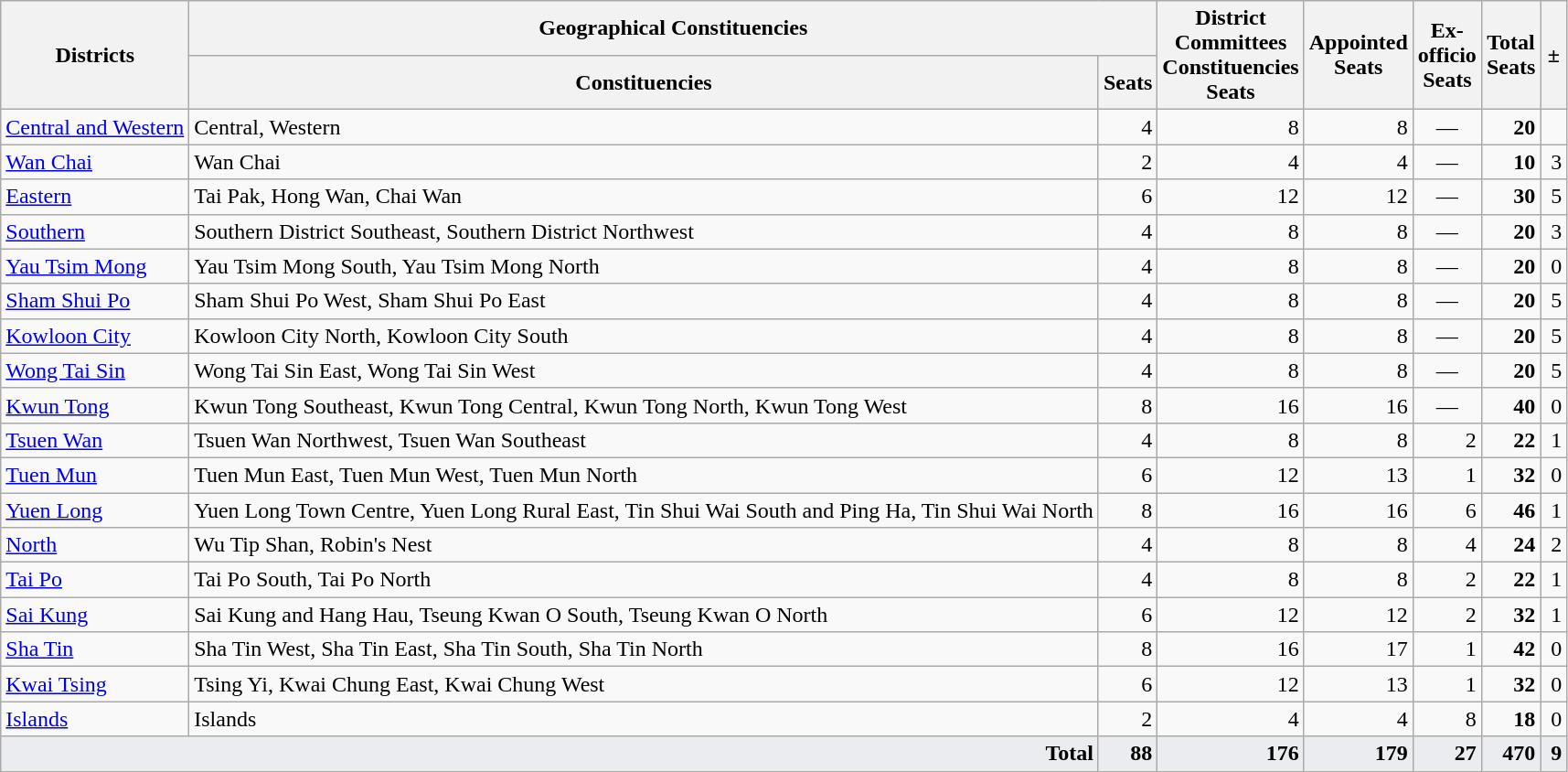<table class="wikitable">
<tr>
<th rowspan=2>Districts</th>
<th colspan=2>Geographical Constituencies</th>
<th rowspan=2 width=12px>District Committees Constituencies Seats</th>
<th rowspan=2 width=12px>Appointed Seats</th>
<th rowspan=2 width=12px>Ex-officio Seats</th>
<th rowspan=2 width=12px>Total Seats</th>
<th rowspan=2 width=12px>±</th>
</tr>
<tr>
<th>Constituencies</th>
<th width=12px>Seats</th>
</tr>
<tr>
<td><a href='#'>Central and Western</a></td>
<td>Central, Western</td>
<td align=right>4</td>
<td align=right>8</td>
<td align=right>8</td>
<td align=center>—</td>
<td align=right><strong>20</strong></td>
<td align=right></td>
</tr>
<tr>
<td><a href='#'>Wan Chai</a></td>
<td>Wan Chai</td>
<td align=right>2</td>
<td align=right>4</td>
<td align=right>4</td>
<td align=center>—</td>
<td align=right><strong>10</strong></td>
<td align=right>3</td>
</tr>
<tr>
<td><a href='#'>Eastern</a></td>
<td>Tai Pak, Hong Wan, Chai Wan</td>
<td align=right>6</td>
<td align=right>12</td>
<td align=right>12</td>
<td align=center>—</td>
<td align=right><strong>30</strong></td>
<td align=right>5</td>
</tr>
<tr>
<td><a href='#'>Southern</a></td>
<td>Southern District Southeast, Southern District Northwest</td>
<td align=right>4</td>
<td align=right>8</td>
<td align=right>8</td>
<td align=center>—</td>
<td align=right><strong>20</strong></td>
<td align=right>3</td>
</tr>
<tr>
<td><a href='#'>Yau Tsim Mong</a></td>
<td>Yau Tsim Mong South, Yau Tsim Mong North</td>
<td align=right>4</td>
<td align=right>8</td>
<td align=right>8</td>
<td align=center>—</td>
<td align=right><strong>20</strong></td>
<td align=right>0</td>
</tr>
<tr>
<td><a href='#'>Sham Shui Po</a></td>
<td>Sham Shui Po West, Sham Shui Po East</td>
<td align=right>4</td>
<td align=right>8</td>
<td align=right>8</td>
<td align=center>—</td>
<td align=right><strong>20</strong></td>
<td align=right>5</td>
</tr>
<tr>
<td><a href='#'>Kowloon City</a></td>
<td>Kowloon City North, Kowloon City South</td>
<td align=right>4</td>
<td align=right>8</td>
<td align=right>8</td>
<td align=center>—</td>
<td align=right><strong>20</strong></td>
<td align=right>5</td>
</tr>
<tr>
<td><a href='#'>Wong Tai Sin</a></td>
<td>Wong Tai Sin East, Wong Tai Sin West</td>
<td align=right>4</td>
<td align=right>8</td>
<td align=right>8</td>
<td align=center>—</td>
<td align=right><strong>20</strong></td>
<td align=right>5</td>
</tr>
<tr>
<td><a href='#'>Kwun Tong</a></td>
<td>Kwun Tong Southeast, Kwun Tong Central, Kwun Tong North, Kwun Tong West</td>
<td align=right>8</td>
<td align=right>16</td>
<td align=right>16</td>
<td align=center>—</td>
<td align=right><strong>40</strong></td>
<td align=right>0</td>
</tr>
<tr>
<td><a href='#'>Tsuen Wan</a></td>
<td>Tsuen Wan Northwest, Tsuen Wan Southeast</td>
<td align=right>4</td>
<td align=right>8</td>
<td align=right>8</td>
<td align=right>2</td>
<td align=right><strong>22</strong></td>
<td align=right>1</td>
</tr>
<tr>
<td><a href='#'>Tuen Mun</a></td>
<td>Tuen Mun East, Tuen Mun West, Tuen Mun North</td>
<td align=right>6</td>
<td align=right>12</td>
<td align=right>13</td>
<td align=right>1</td>
<td align=right><strong>32</strong></td>
<td align=right>0</td>
</tr>
<tr>
<td><a href='#'>Yuen Long</a></td>
<td>Yuen Long Town Centre, Yuen Long Rural East, Tin Shui Wai South and Ping Ha, Tin Shui Wai North</td>
<td align=right>8</td>
<td align=right>16</td>
<td align=right>16</td>
<td align=right>6</td>
<td align=right><strong>46</strong></td>
<td align=right>1</td>
</tr>
<tr>
<td><a href='#'>North</a></td>
<td>Wu Tip Shan, Robin's Nest</td>
<td align=right>4</td>
<td align=right>8</td>
<td align=right>8</td>
<td align=right>4</td>
<td align=right><strong>24</strong></td>
<td align=right>2</td>
</tr>
<tr>
<td><a href='#'>Tai Po</a></td>
<td>Tai Po South, Tai Po North</td>
<td align=right>4</td>
<td align=right>8</td>
<td align=right>8</td>
<td align=right>2</td>
<td align=right><strong>22</strong></td>
<td align=right>1</td>
</tr>
<tr>
<td><a href='#'>Sai Kung</a></td>
<td>Sai Kung and Hang Hau, Tseung Kwan O South, Tseung Kwan O North</td>
<td align=right>6</td>
<td align=right>12</td>
<td align=right>12</td>
<td align=right>2</td>
<td align=right><strong>32</strong></td>
<td align=right>1</td>
</tr>
<tr>
<td><a href='#'>Sha Tin</a></td>
<td>Sha Tin West, Sha Tin East, Sha Tin South, Sha Tin North</td>
<td align=right>8</td>
<td align=right>16</td>
<td align=right>17</td>
<td align=right>1</td>
<td align=right><strong>42</strong></td>
<td align=right>0</td>
</tr>
<tr>
<td><a href='#'>Kwai Tsing</a></td>
<td>Tsing Yi, Kwai Chung East, Kwai Chung West</td>
<td align=right>6</td>
<td align=right>12</td>
<td align=right>13</td>
<td align=right>1</td>
<td align=right><strong>32</strong></td>
<td align=right>0</td>
</tr>
<tr>
<td><a href='#'>Islands</a></td>
<td>Islands</td>
<td align=right>2</td>
<td align=right>4</td>
<td align=right>4</td>
<td align=right>8</td>
<td align=right><strong>18</strong></td>
<td align=right>0</td>
</tr>
<tr bgcolor=#EAECF0>
<td align=right colspan=2><strong>Total</strong></td>
<td align=right><strong>88</strong></td>
<td align=right><strong>176</strong></td>
<td align=right><strong>179</strong></td>
<td align=right><strong>27</strong></td>
<td align=right><strong>470</strong></td>
<td align=right><strong>9</strong></td>
</tr>
</table>
